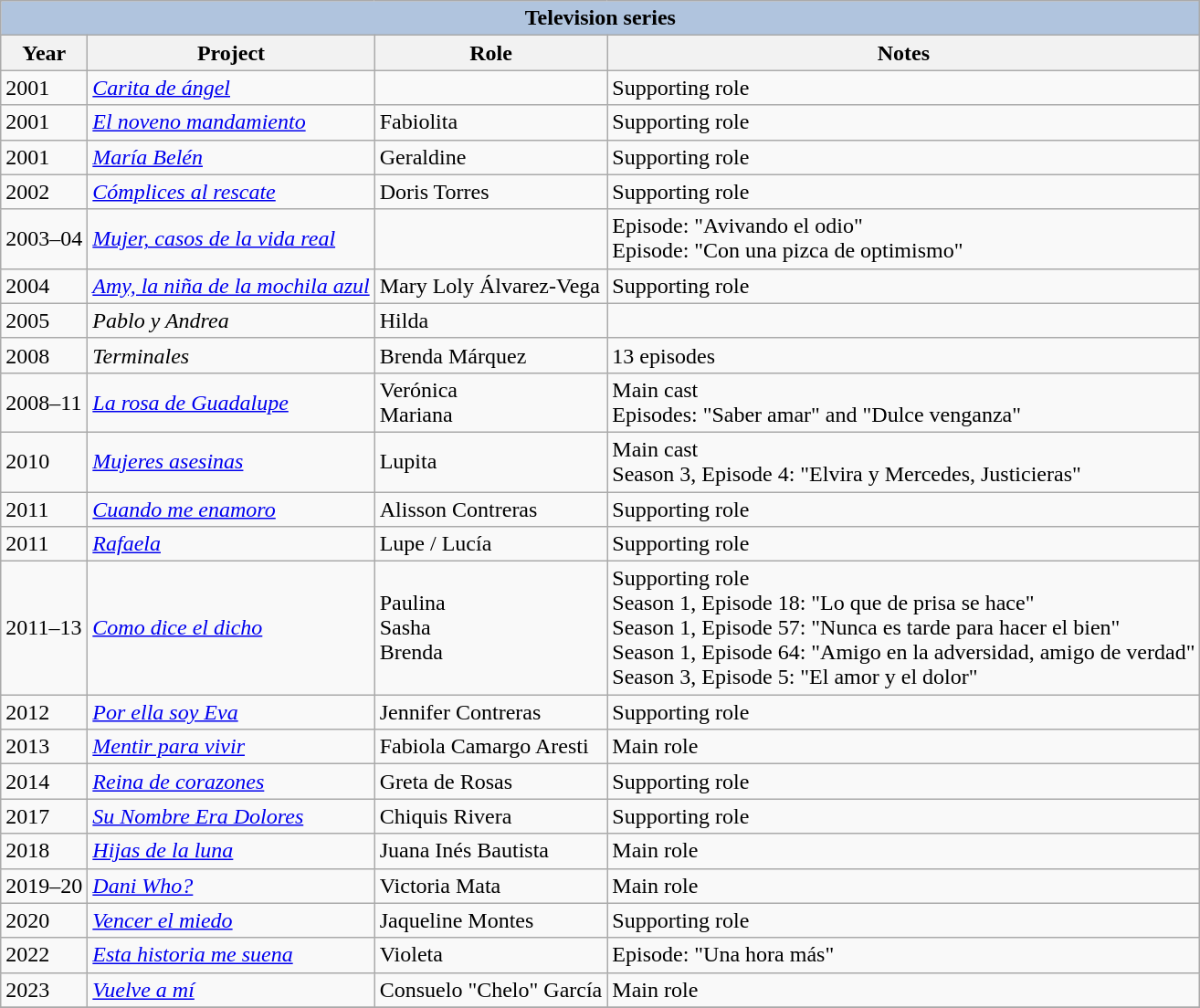<table class="wikitable">
<tr>
<th colspan="5" style="background:LightSteelBlue;">Television series</th>
</tr>
<tr>
<th>Year</th>
<th>Project</th>
<th>Role</th>
<th>Notes</th>
</tr>
<tr>
<td>2001</td>
<td><em><a href='#'>Carita de ángel</a></em></td>
<td></td>
<td>Supporting role</td>
</tr>
<tr>
<td>2001</td>
<td><em><a href='#'>El noveno mandamiento</a></em></td>
<td>Fabiolita</td>
<td>Supporting role</td>
</tr>
<tr>
<td>2001</td>
<td><em><a href='#'>María Belén</a></em></td>
<td>Geraldine</td>
<td>Supporting role</td>
</tr>
<tr>
<td>2002</td>
<td><em><a href='#'>Cómplices al rescate</a></em></td>
<td>Doris Torres</td>
<td>Supporting role</td>
</tr>
<tr>
<td>2003–04</td>
<td><em><a href='#'>Mujer, casos de la vida real</a></em></td>
<td></td>
<td>Episode: "Avivando el odio"<br>Episode: "Con una pizca de optimismo"</td>
</tr>
<tr>
<td>2004</td>
<td><em><a href='#'>Amy, la niña de la mochila azul</a></em></td>
<td>Mary Loly Álvarez-Vega</td>
<td>Supporting role</td>
</tr>
<tr>
<td>2005</td>
<td><em>Pablo y Andrea</em></td>
<td>Hilda</td>
<td></td>
</tr>
<tr>
<td>2008</td>
<td><em>Terminales</em></td>
<td>Brenda Márquez</td>
<td>13 episodes</td>
</tr>
<tr>
<td>2008–11</td>
<td><em><a href='#'>La rosa de Guadalupe</a></em></td>
<td>Verónica<br>Mariana</td>
<td>Main cast<br>Episodes: "Saber amar" and "Dulce venganza"</td>
</tr>
<tr>
<td>2010</td>
<td><em><a href='#'>Mujeres asesinas</a></em></td>
<td>Lupita</td>
<td>Main cast<br>Season 3, Episode 4: "Elvira y Mercedes, Justicieras"</td>
</tr>
<tr>
<td>2011</td>
<td><em><a href='#'>Cuando me enamoro</a></em></td>
<td>Alisson Contreras</td>
<td>Supporting role</td>
</tr>
<tr>
<td>2011</td>
<td><em><a href='#'>Rafaela</a></em></td>
<td>Lupe / Lucía</td>
<td>Supporting role</td>
</tr>
<tr>
<td>2011–13</td>
<td><em><a href='#'>Como dice el dicho</a></em></td>
<td>Paulina <br> Sasha <br> Brenda</td>
<td>Supporting role<br>Season 1, Episode 18: "Lo que de prisa se hace"<br>Season 1, Episode 57: "Nunca es tarde para hacer el bien"<br>Season 1, Episode 64: "Amigo en la adversidad, amigo de verdad"<br>Season 3, Episode 5: "El amor y el dolor"</td>
</tr>
<tr>
<td>2012</td>
<td><em><a href='#'>Por ella soy Eva</a></em></td>
<td>Jennifer Contreras</td>
<td>Supporting role</td>
</tr>
<tr>
<td>2013</td>
<td><em><a href='#'>Mentir para vivir</a></em></td>
<td>Fabiola Camargo Aresti</td>
<td>Main role</td>
</tr>
<tr>
<td>2014</td>
<td><em><a href='#'>Reina de corazones</a></em></td>
<td>Greta de Rosas</td>
<td>Supporting role</td>
</tr>
<tr>
<td>2017</td>
<td><em><a href='#'>Su Nombre Era Dolores</a></em></td>
<td>Chiquis Rivera</td>
<td>Supporting role</td>
</tr>
<tr>
<td>2018</td>
<td><em><a href='#'>Hijas de la luna</a></em></td>
<td>Juana Inés Bautista</td>
<td>Main role</td>
</tr>
<tr>
<td>2019–20</td>
<td><em><a href='#'>Dani Who?</a></em></td>
<td>Victoria Mata</td>
<td>Main role</td>
</tr>
<tr>
<td>2020</td>
<td><em><a href='#'>Vencer el miedo</a></em></td>
<td>Jaqueline Montes</td>
<td>Supporting role</td>
</tr>
<tr>
<td>2022</td>
<td><em><a href='#'>Esta historia me suena</a></em></td>
<td>Violeta</td>
<td>Episode: "Una hora más"</td>
</tr>
<tr>
<td>2023</td>
<td><em><a href='#'>Vuelve a mí</a></em></td>
<td>Consuelo "Chelo" García</td>
<td>Main role</td>
</tr>
<tr>
</tr>
</table>
